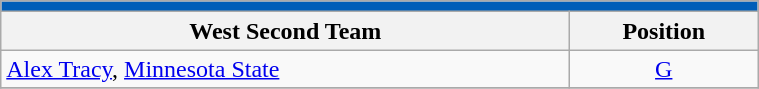<table class="wikitable" width=40%>
<tr>
<th style="color:white; background:#005EB8" colspan=2><a href='#'></a></th>
</tr>
<tr>
<th>West Second Team</th>
<th>Position</th>
</tr>
<tr>
<td><a href='#'>Alex Tracy</a>, <a href='#'>Minnesota State</a></td>
<td align=center><a href='#'>G</a></td>
</tr>
<tr>
</tr>
</table>
